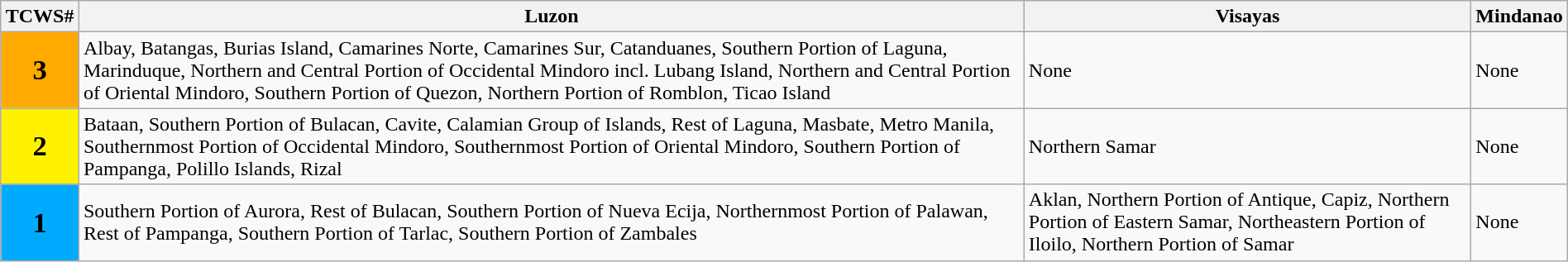<table class="wikitable" style="margin:1em auto 1em auto;">
<tr>
<th width="5%">TCWS#</th>
<th>Luzon</th>
<th>Visayas</th>
<th>Mindanao</th>
</tr>
<tr>
<th style="background-color:#FFAA00;"><big><big>3</big></big></th>
<td>Albay, Batangas, Burias Island, Camarines Norte, Camarines Sur, Catanduanes, Southern Portion of Laguna, Marinduque, Northern and Central Portion of Occidental Mindoro incl. Lubang Island, Northern and Central Portion of Oriental Mindoro, Southern Portion of Quezon, Northern Portion of Romblon, Ticao Island</td>
<td>None</td>
<td>None</td>
</tr>
<tr>
<th style="background-color:#FFF200;"><big><big>2</big></big></th>
<td>Bataan, Southern Portion of Bulacan, Cavite, Calamian Group of Islands, Rest of Laguna, Masbate, Metro Manila, Southernmost Portion of Occidental Mindoro, Southernmost Portion of Oriental Mindoro, Southern Portion of Pampanga, Polillo Islands, Rizal</td>
<td>Northern Samar</td>
<td>None</td>
</tr>
<tr>
<th style="background-color:#00AAFF;"><big><big>1</big></big></th>
<td>Southern Portion of Aurora, Rest of Bulacan, Southern Portion of Nueva Ecija, Northernmost Portion of Palawan, Rest of Pampanga, Southern Portion of Tarlac, Southern Portion of Zambales</td>
<td>Aklan, Northern Portion of Antique, Capiz, Northern Portion of Eastern Samar, Northeastern Portion of Iloilo, Northern Portion of Samar</td>
<td>None</td>
</tr>
</table>
